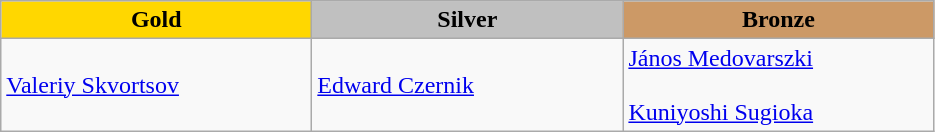<table class="wikitable" style="text-align:left">
<tr align="center">
<td width=200 bgcolor=gold><strong>Gold</strong></td>
<td width=200 bgcolor=silver><strong>Silver</strong></td>
<td width=200 bgcolor=CC9966><strong>Bronze</strong></td>
</tr>
<tr>
<td><a href='#'>Valeriy Skvortsov</a><br><em></em></td>
<td><a href='#'>Edward Czernik</a><br><em></em></td>
<td><a href='#'>János Medovarszki</a><br><em></em><br><a href='#'>Kuniyoshi Sugioka</a><br><em></em></td>
</tr>
</table>
